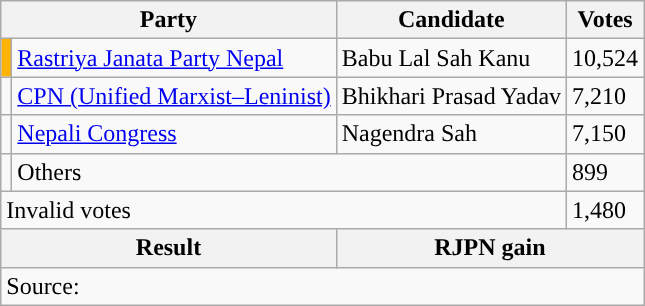<table class="wikitable">
<tr>
<th colspan="2">Party</th>
<th>Candidate</th>
<th>Votes</th>
</tr>
<tr>
<td style="background-color:#ffb300"></td>
<td><a href='#'>Rastriya Janata Party Nepal</a></td>
<td>Babu Lal Sah Kanu</td>
<td>10,524</td>
</tr>
<tr>
<td style="background-color:"></td>
<td><a href='#'>CPN (Unified Marxist–Leninist)</a></td>
<td>Bhikhari Prasad Yadav</td>
<td>7,210</td>
</tr>
<tr>
<td style="background-color:"></td>
<td><a href='#'>Nepali Congress</a></td>
<td>Nagendra Sah</td>
<td>7,150</td>
</tr>
<tr>
<td></td>
<td colspan="2">Others</td>
<td>899</td>
</tr>
<tr>
<td colspan="3">Invalid votes</td>
<td>1,480</td>
</tr>
<tr>
<th colspan="2">Result</th>
<th colspan="2">RJPN gain</th>
</tr>
<tr>
<td colspan="4">Source: </td>
</tr>
</table>
